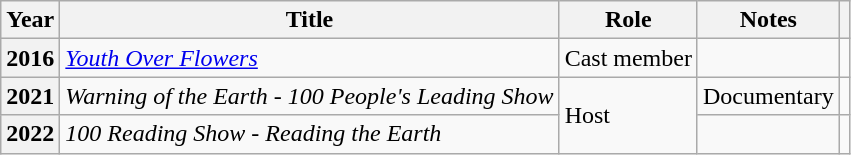<table class="wikitable plainrowheaders sortable">
<tr>
<th scope="col">Year</th>
<th scope="col">Title</th>
<th scope="col">Role</th>
<th scope="col" class="unsortable">Notes</th>
<th scope="col" class="unsortable"></th>
</tr>
<tr>
<th scope="row">2016</th>
<td><em><a href='#'>Youth Over Flowers</a></em></td>
<td>Cast member</td>
<td></td>
<td style="text-align:center"></td>
</tr>
<tr>
<th scope="row">2021</th>
<td><em>Warning of the Earth - 100 People's Leading Show</em></td>
<td rowspan="2">Host</td>
<td>Documentary</td>
<td style="text-align:center"></td>
</tr>
<tr>
<th scope="row">2022</th>
<td><em>100 Reading Show - Reading the Earth</em></td>
<td></td>
<td style="text-align:center"></td>
</tr>
</table>
